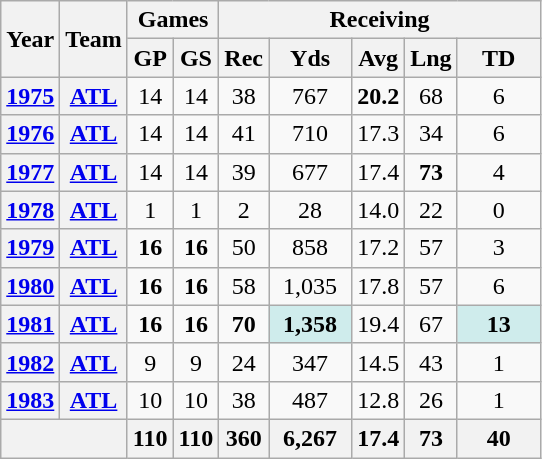<table class="wikitable" style="text-align:center">
<tr>
<th rowspan="2">Year</th>
<th rowspan="2">Team</th>
<th colspan="2">Games</th>
<th colspan="5">Receiving</th>
</tr>
<tr>
<th>GP</th>
<th>GS</th>
<th>Rec</th>
<th>Yds</th>
<th>Avg</th>
<th>Lng</th>
<th>TD</th>
</tr>
<tr>
<th><a href='#'>1975</a></th>
<th><a href='#'>ATL</a></th>
<td>14</td>
<td>14</td>
<td>38</td>
<td>767</td>
<td><strong>20.2</strong></td>
<td>68</td>
<td>6</td>
</tr>
<tr>
<th><a href='#'>1976</a></th>
<th><a href='#'>ATL</a></th>
<td>14</td>
<td>14</td>
<td>41</td>
<td>710</td>
<td>17.3</td>
<td>34</td>
<td>6</td>
</tr>
<tr>
<th><a href='#'>1977</a></th>
<th><a href='#'>ATL</a></th>
<td>14</td>
<td>14</td>
<td>39</td>
<td>677</td>
<td>17.4</td>
<td><strong>73</strong></td>
<td>4</td>
</tr>
<tr>
<th><a href='#'>1978</a></th>
<th><a href='#'>ATL</a></th>
<td>1</td>
<td>1</td>
<td>2</td>
<td>28</td>
<td>14.0</td>
<td>22</td>
<td>0</td>
</tr>
<tr>
<th><a href='#'>1979</a></th>
<th><a href='#'>ATL</a></th>
<td><strong>16</strong></td>
<td><strong>16</strong></td>
<td>50</td>
<td>858</td>
<td>17.2</td>
<td>57</td>
<td>3</td>
</tr>
<tr>
<th><a href='#'>1980</a></th>
<th><a href='#'>ATL</a></th>
<td><strong>16</strong></td>
<td><strong>16</strong></td>
<td>58</td>
<td>1,035</td>
<td>17.8</td>
<td>57</td>
<td>6</td>
</tr>
<tr>
<th><a href='#'>1981</a></th>
<th><a href='#'>ATL</a></th>
<td><strong>16</strong></td>
<td><strong>16</strong></td>
<td><strong>70</strong></td>
<td style="background:#cfecec; width:3em;"><strong>1,358</strong></td>
<td>19.4</td>
<td>67</td>
<td style="background:#cfecec; width:3em;"><strong>13</strong></td>
</tr>
<tr>
<th><a href='#'>1982</a></th>
<th><a href='#'>ATL</a></th>
<td>9</td>
<td>9</td>
<td>24</td>
<td>347</td>
<td>14.5</td>
<td>43</td>
<td>1</td>
</tr>
<tr>
<th><a href='#'>1983</a></th>
<th><a href='#'>ATL</a></th>
<td>10</td>
<td>10</td>
<td>38</td>
<td>487</td>
<td>12.8</td>
<td>26</td>
<td>1</td>
</tr>
<tr>
<th colspan="2"></th>
<th>110</th>
<th>110</th>
<th>360</th>
<th>6,267</th>
<th>17.4</th>
<th>73</th>
<th>40</th>
</tr>
</table>
